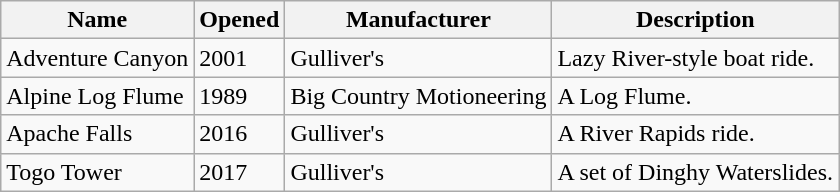<table class="wikitable">
<tr>
<th>Name</th>
<th>Opened</th>
<th>Manufacturer</th>
<th>Description</th>
</tr>
<tr>
<td>Adventure Canyon</td>
<td>2001</td>
<td>Gulliver's</td>
<td>Lazy River-style boat ride.</td>
</tr>
<tr>
<td>Alpine Log Flume</td>
<td>1989</td>
<td>Big Country Motioneering</td>
<td>A Log Flume.</td>
</tr>
<tr>
<td>Apache Falls</td>
<td>2016</td>
<td>Gulliver's</td>
<td>A River Rapids ride.</td>
</tr>
<tr>
<td>Togo Tower</td>
<td>2017</td>
<td>Gulliver's</td>
<td>A set of Dinghy Waterslides.</td>
</tr>
</table>
